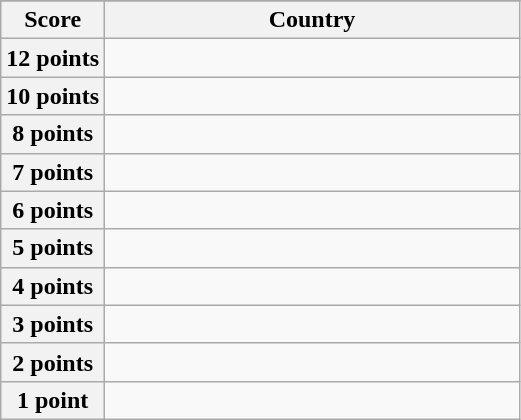<table class="wikitable">
<tr>
</tr>
<tr>
<th scope="col" width="20%">Score</th>
<th scope="col">Country</th>
</tr>
<tr>
<th scope="row">12 points</th>
<td></td>
</tr>
<tr>
<th scope="row">10 points</th>
<td></td>
</tr>
<tr>
<th scope="row">8 points</th>
<td></td>
</tr>
<tr>
<th scope="row">7 points</th>
<td></td>
</tr>
<tr>
<th scope="row">6 points</th>
<td></td>
</tr>
<tr>
<th scope="row">5 points</th>
<td></td>
</tr>
<tr>
<th scope="row">4 points</th>
<td></td>
</tr>
<tr>
<th scope="row">3 points</th>
<td></td>
</tr>
<tr>
<th scope="row">2 points</th>
<td></td>
</tr>
<tr>
<th scope="row">1 point</th>
<td></td>
</tr>
</table>
